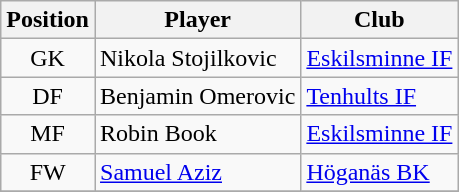<table class="wikitable" style="text-align:center;float:left;margin-right:1em;">
<tr>
<th>Position</th>
<th>Player</th>
<th>Club</th>
</tr>
<tr>
<td>GK</td>
<td align="left"> Nikola Stojilkovic</td>
<td align="left"><a href='#'>Eskilsminne IF</a></td>
</tr>
<tr>
<td>DF</td>
<td align="left"> Benjamin Omerovic</td>
<td align="left"><a href='#'>Tenhults IF</a></td>
</tr>
<tr>
<td>MF</td>
<td align="left"> Robin Book</td>
<td align="left"><a href='#'>Eskilsminne IF</a></td>
</tr>
<tr>
<td>FW</td>
<td align="left"> <a href='#'>Samuel Aziz</a></td>
<td align="left"><a href='#'>Höganäs BK</a></td>
</tr>
<tr>
</tr>
</table>
